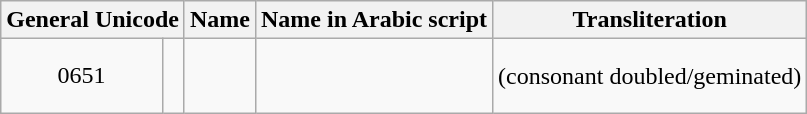<table class="wikitable">
<tr>
<th colspan="2">General Unicode</th>
<th>Name</th>
<th>Name in Arabic script</th>
<th>Transliteration</th>
</tr>
<tr style="text-align:center;">
<td style="line-height:180%;padding:10px;">0651</td>
<td><br></td>
<td></td>
<td></td>
<td>(consonant doubled/geminated)</td>
</tr>
</table>
